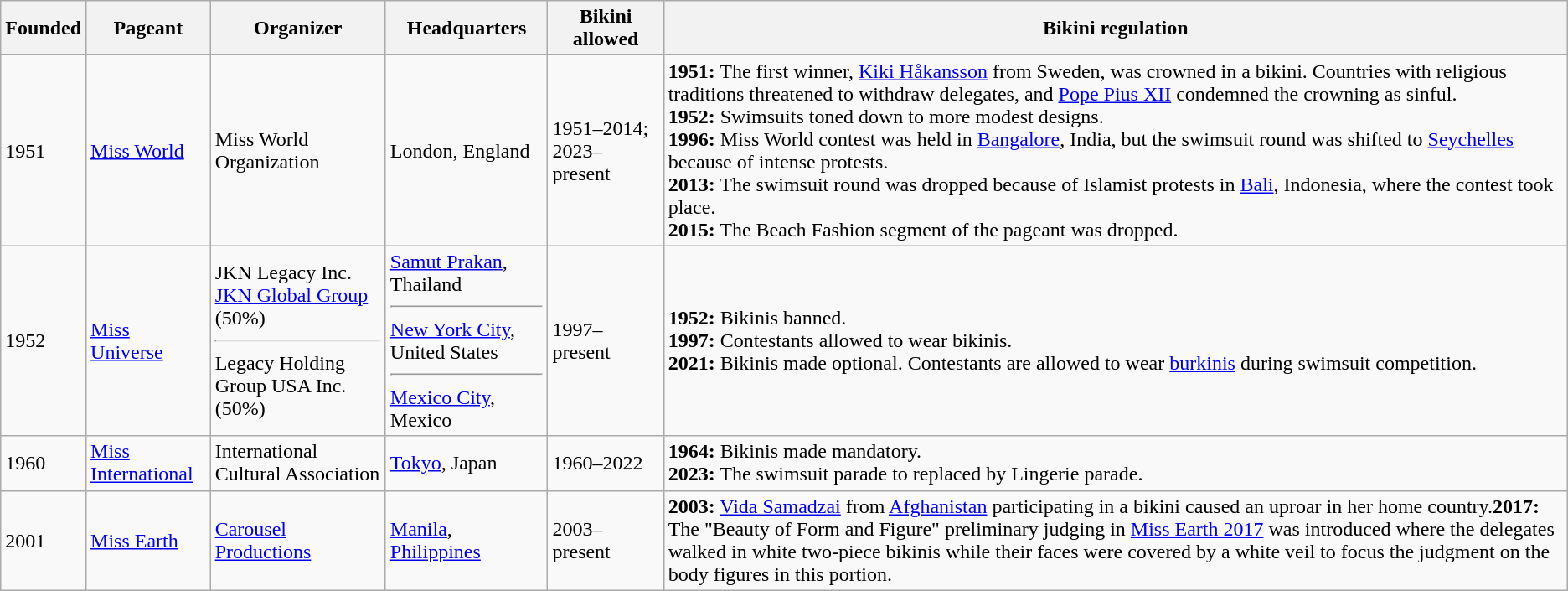<table class="wikitable sortable">
<tr>
<th>Founded</th>
<th>Pageant</th>
<th>Organizer</th>
<th>Headquarters</th>
<th>Bikini allowed</th>
<th class="unsortable">Bikini regulation</th>
</tr>
<tr>
<td>1951</td>
<td><a href='#'>Miss World</a></td>
<td>Miss World Organization</td>
<td>London, England</td>
<td>1951–2014; 2023–present</td>
<td><strong>1951:</strong> The first winner, <a href='#'>Kiki Håkansson</a> from Sweden, was crowned in a bikini. Countries with religious traditions threatened to withdraw delegates, and <a href='#'>Pope Pius XII</a> condemned the crowning as sinful.<br><strong>1952:</strong> Swimsuits toned down to more modest designs.<br><strong>1996:</strong> Miss World contest was held in <a href='#'>Bangalore</a>, India, but the swimsuit round was shifted to <a href='#'>Seychelles</a> because of intense protests.<br><strong>2013:</strong> The swimsuit round was dropped because of Islamist protests in <a href='#'>Bali</a>, Indonesia, where the contest took place. <br><strong>2015:</strong> The Beach Fashion segment of the pageant was dropped.</td>
</tr>
<tr>
<td>1952</td>
<td><a href='#'>Miss Universe</a></td>
<td>JKN Legacy Inc.<br><a href='#'>JKN Global Group</a> (50%)<hr>Legacy Holding Group USA Inc. (50%)</td>
<td><a href='#'>Samut Prakan</a>, Thailand<hr><a href='#'>New York City</a>, United States<hr><a href='#'>Mexico City</a>, Mexico</td>
<td>1997–present</td>
<td><strong>1952:</strong> Bikinis banned.<br><strong>1997:</strong> Contestants allowed to wear bikinis.<br><strong>2021:</strong> Bikinis made optional. Contestants are allowed to wear <a href='#'>burkinis</a> during swimsuit competition.</td>
</tr>
<tr>
<td>1960</td>
<td><a href='#'>Miss International</a></td>
<td>International Cultural Association</td>
<td><a href='#'>Tokyo</a>, Japan</td>
<td>1960–2022</td>
<td><strong>1964:</strong> Bikinis made mandatory.<br><strong>2023:</strong> The swimsuit parade to replaced by Lingerie parade.</td>
</tr>
<tr>
<td>2001</td>
<td><a href='#'>Miss Earth</a></td>
<td><a href='#'>Carousel Productions</a></td>
<td><a href='#'>Manila</a>, <a href='#'>Philippines</a></td>
<td>2003–present</td>
<td><strong>2003:</strong> <a href='#'>Vida Samadzai</a> from <a href='#'>Afghanistan</a> participating in a bikini caused an uproar in her home country.<strong>2017:</strong> The "Beauty of Form and Figure" preliminary judging in <a href='#'>Miss Earth 2017</a> was introduced where the delegates walked in white two-piece bikinis while their faces were covered by a white veil to focus the judgment on the body figures in this portion.</td>
</tr>
</table>
